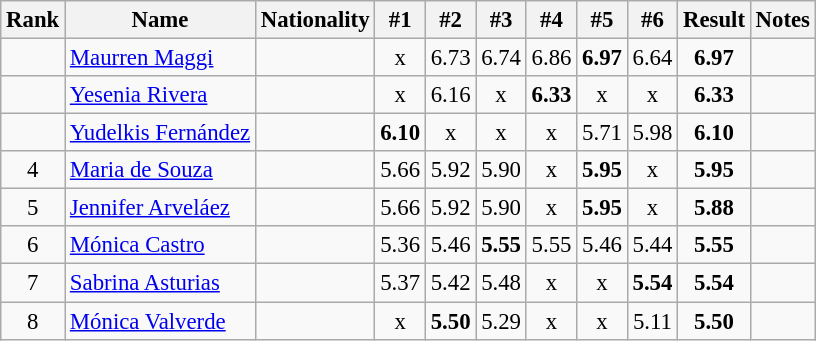<table class="wikitable sortable" style="text-align:center;font-size:95%">
<tr>
<th>Rank</th>
<th>Name</th>
<th>Nationality</th>
<th>#1</th>
<th>#2</th>
<th>#3</th>
<th>#4</th>
<th>#5</th>
<th>#6</th>
<th>Result</th>
<th>Notes</th>
</tr>
<tr>
<td></td>
<td align=left><a href='#'>Maurren Maggi</a></td>
<td align=left></td>
<td>x</td>
<td>6.73</td>
<td>6.74</td>
<td>6.86</td>
<td><strong>6.97</strong></td>
<td>6.64</td>
<td><strong>6.97</strong></td>
<td></td>
</tr>
<tr>
<td></td>
<td align=left><a href='#'>Yesenia Rivera</a></td>
<td align=left></td>
<td>x</td>
<td>6.16</td>
<td>x</td>
<td><strong>6.33</strong></td>
<td>x</td>
<td>x</td>
<td><strong>6.33</strong></td>
<td></td>
</tr>
<tr>
<td></td>
<td align=left><a href='#'>Yudelkis Fernández</a></td>
<td align=left></td>
<td><strong>6.10</strong></td>
<td>x</td>
<td>x</td>
<td>x</td>
<td>5.71</td>
<td>5.98</td>
<td><strong>6.10</strong></td>
<td></td>
</tr>
<tr>
<td>4</td>
<td align=left><a href='#'>Maria de Souza</a></td>
<td align=left></td>
<td>5.66</td>
<td>5.92</td>
<td>5.90</td>
<td>x</td>
<td><strong>5.95</strong></td>
<td>x</td>
<td><strong>5.95</strong></td>
<td></td>
</tr>
<tr>
<td>5</td>
<td align=left><a href='#'>Jennifer Arveláez</a></td>
<td align=left></td>
<td>5.66</td>
<td>5.92</td>
<td>5.90</td>
<td>x</td>
<td><strong>5.95</strong></td>
<td>x</td>
<td><strong>5.88</strong></td>
<td></td>
</tr>
<tr>
<td>6</td>
<td align=left><a href='#'>Mónica Castro</a></td>
<td align=left></td>
<td>5.36</td>
<td>5.46</td>
<td><strong>5.55</strong></td>
<td>5.55</td>
<td>5.46</td>
<td>5.44</td>
<td><strong>5.55</strong></td>
<td></td>
</tr>
<tr>
<td>7</td>
<td align=left><a href='#'>Sabrina Asturias</a></td>
<td align=left></td>
<td>5.37</td>
<td>5.42</td>
<td>5.48</td>
<td>x</td>
<td>x</td>
<td><strong>5.54</strong></td>
<td><strong>5.54</strong></td>
<td></td>
</tr>
<tr>
<td>8</td>
<td align=left><a href='#'>Mónica Valverde</a></td>
<td align=left></td>
<td>x</td>
<td><strong>5.50</strong></td>
<td>5.29</td>
<td>x</td>
<td>x</td>
<td>5.11</td>
<td><strong>5.50</strong></td>
<td></td>
</tr>
</table>
